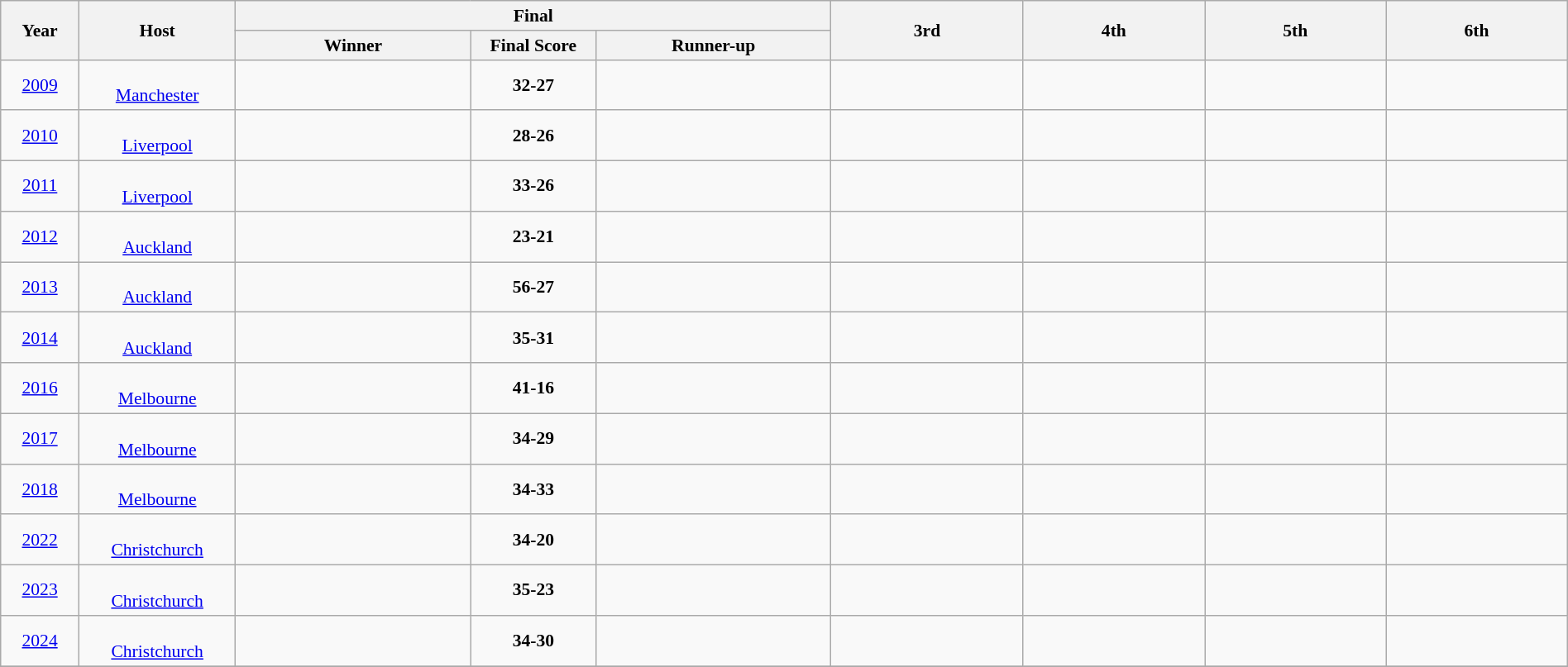<table class="wikitable" style="font-size:90%; width: 100%; text-align: center;">
<tr>
<th rowspan=2 width=5%>Year</th>
<th rowspan=2 width=10%>Host</th>
<th colspan=3>Final</th>
<th rowspan=2>3rd</th>
<th rowspan=2>4th</th>
<th rowspan=2>5th</th>
<th rowspan=2>6th</th>
</tr>
<tr>
<th width=15%>Winner</th>
<th width=8%>Final Score</th>
<th width=15%>Runner-up</th>
</tr>
<tr>
<td><a href='#'>2009</a></td>
<td> <br> <a href='#'>Manchester</a></td>
<td><strong></strong></td>
<td><strong>32-27</strong></td>
<td></td>
<td></td>
<td></td>
<td></td>
<td></td>
</tr>
<tr>
<td><a href='#'>2010</a></td>
<td> <br> <a href='#'>Liverpool</a></td>
<td><strong></strong></td>
<td><strong>28-26</strong></td>
<td></td>
<td></td>
<td></td>
<td></td>
<td></td>
</tr>
<tr>
<td><a href='#'>2011</a></td>
<td> <br> <a href='#'>Liverpool</a></td>
<td><strong></strong></td>
<td><strong>33-26</strong></td>
<td></td>
<td></td>
<td></td>
<td></td>
<td></td>
</tr>
<tr>
<td><a href='#'>2012</a></td>
<td> <br> <a href='#'>Auckland</a></td>
<td><strong></strong></td>
<td><strong>23-21</strong></td>
<td></td>
<td></td>
<td></td>
<td></td>
<td></td>
</tr>
<tr>
<td><a href='#'>2013</a></td>
<td> <br> <a href='#'>Auckland</a></td>
<td><strong></strong></td>
<td><strong>56-27</strong></td>
<td></td>
<td></td>
<td></td>
<td></td>
<td></td>
</tr>
<tr>
<td><a href='#'>2014</a></td>
<td> <br> <a href='#'>Auckland</a></td>
<td><strong></strong></td>
<td><strong>35-31</strong></td>
<td></td>
<td></td>
<td></td>
<td></td>
<td></td>
</tr>
<tr>
<td><a href='#'>2016</a></td>
<td> <br> <a href='#'>Melbourne</a></td>
<td><strong></strong></td>
<td><strong>41-16</strong></td>
<td></td>
<td></td>
<td></td>
<td></td>
<td></td>
</tr>
<tr>
<td><a href='#'>2017</a></td>
<td> <br> <a href='#'>Melbourne</a></td>
<td><strong></strong></td>
<td><strong>34-29</strong></td>
<td></td>
<td></td>
<td></td>
<td></td>
<td></td>
</tr>
<tr>
<td><a href='#'>2018</a></td>
<td> <br> <a href='#'>Melbourne</a></td>
<td><strong></strong></td>
<td><strong>34-33</strong></td>
<td></td>
<td></td>
<td></td>
<td></td>
<td></td>
</tr>
<tr>
<td><a href='#'>2022</a></td>
<td> <br> <a href='#'>Christchurch</a></td>
<td><strong></strong></td>
<td><strong>34-20</strong></td>
<td></td>
<td></td>
<td></td>
<td></td>
<td></td>
</tr>
<tr>
<td><a href='#'>2023</a></td>
<td> <br> <a href='#'>Christchurch</a></td>
<td><strong></strong></td>
<td><strong>35-23</strong></td>
<td></td>
<td></td>
<td></td>
<td></td>
<td></td>
</tr>
<tr>
<td><a href='#'>2024</a></td>
<td> <br> <a href='#'>Christchurch</a></td>
<td><strong></strong></td>
<td><strong>34-30</strong></td>
<td></td>
<td></td>
<td></td>
<td></td>
<td></td>
</tr>
<tr>
</tr>
</table>
